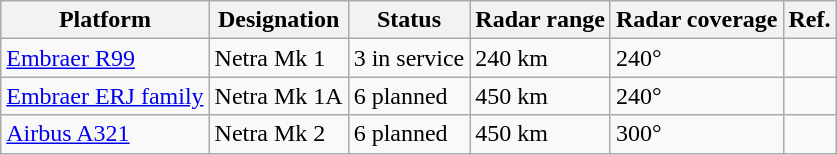<table class="wikitable">
<tr>
<th>Platform</th>
<th>Designation</th>
<th>Status</th>
<th>Radar range</th>
<th>Radar coverage</th>
<th>Ref.</th>
</tr>
<tr>
<td><a href='#'>Embraer R99</a></td>
<td>Netra Mk 1</td>
<td>3 in service</td>
<td>240 km</td>
<td>240°</td>
<td></td>
</tr>
<tr>
<td><a href='#'>Embraer ERJ family</a></td>
<td>Netra Mk 1A</td>
<td>6 planned</td>
<td>450 km</td>
<td>240°</td>
<td></td>
</tr>
<tr>
<td><a href='#'>Airbus A321</a></td>
<td>Netra Mk 2</td>
<td>6 planned</td>
<td>450 km</td>
<td>300°</td>
<td></td>
</tr>
</table>
